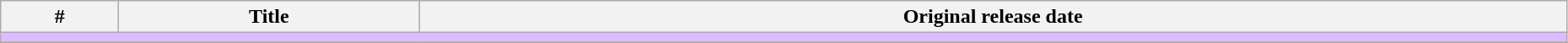<table class="wikitable" width="98%">
<tr>
<th>#</th>
<th>Title</th>
<th>Original release date</th>
</tr>
<tr>
<td colspan="150" bgcolor="#DCBCFF"></td>
</tr>
<tr>
</tr>
</table>
